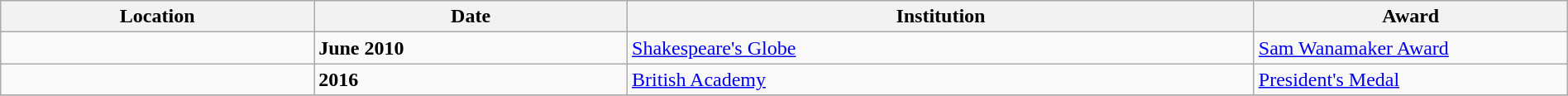<table class="wikitable" style="width:100%;">
<tr>
<th style="width:20%;">Location</th>
<th style="width:20%;">Date</th>
<th style="width:40%;">Institution</th>
<th style="width:20%;">Award</th>
</tr>
<tr>
<td></td>
<td><strong>June 2010</strong></td>
<td><a href='#'>Shakespeare's Globe</a></td>
<td><a href='#'>Sam Wanamaker Award</a></td>
</tr>
<tr>
<td></td>
<td><strong>2016</strong></td>
<td><a href='#'>British Academy</a></td>
<td><a href='#'>President's Medal</a></td>
</tr>
<tr>
</tr>
</table>
